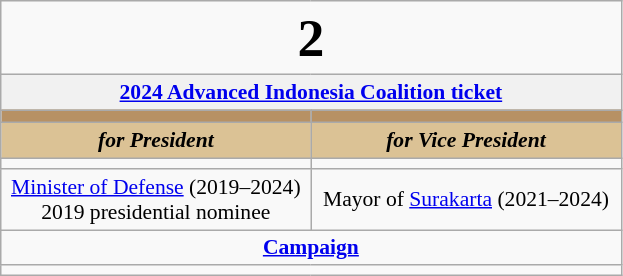<table class="wikitable" style="font-size:90%; text-align:center;">
<tr>
<td colspan=2><big><big><big><big><big><strong>2</strong></big></big></big></big></big></td>
</tr>
<tr>
<td colspan=2 style="background:#f1f1f1;"><strong><a href='#'>2024 Advanced Indonesia Coalition ticket</a></strong></td>
</tr>
<tr>
<th style="font-size:135%; background:#B79164;"><a href='#'></a></th>
<th style="font-size:135%; background:#B79164;"><a href='#'></a></th>
</tr>
<tr style="color:#000; font-size:100%; background:#DBC295;">
<td style="width:3em; width:200px;"><strong><em>for President</em></strong></td>
<td style="width:3em; width:200px;"><strong><em>for Vice President</em></strong></td>
</tr>
<tr>
<td></td>
<td></td>
</tr>
<tr>
<td><a href='#'>Minister of Defense</a> (2019–2024)<br>2019 presidential nominee</td>
<td>Mayor of <a href='#'>Surakarta</a> (2021–2024)</td>
</tr>
<tr>
<td colspan=2><strong><a href='#'>Campaign</a></strong></td>
</tr>
<tr>
<td colspan=2></td>
</tr>
</table>
